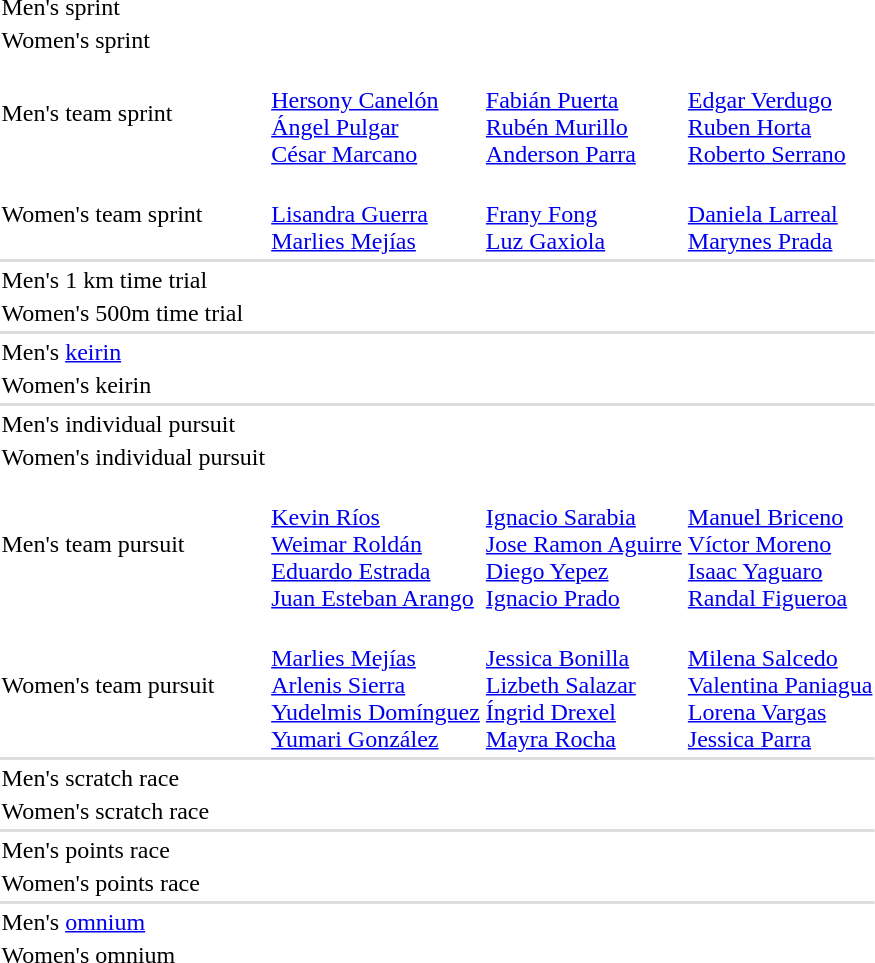<table>
<tr>
<td style="white-space: nowrap;">Men's sprint</td>
<td></td>
<td></td>
<td></td>
</tr>
<tr>
<td style="white-space: nowrap;">Women's sprint</td>
<td></td>
<td></td>
<td></td>
</tr>
<tr>
<td style="white-space: nowrap;">Men's team sprint</td>
<td><br><a href='#'>Hersony Canelón</a><br><a href='#'>Ángel Pulgar</a><br><a href='#'>César Marcano</a></td>
<td><br><a href='#'>Fabián Puerta</a><br><a href='#'>Rubén Murillo</a><br><a href='#'>Anderson Parra</a></td>
<td><br><a href='#'>Edgar Verdugo</a><br><a href='#'>Ruben Horta</a><br><a href='#'>Roberto Serrano</a></td>
</tr>
<tr>
<td style="white-space: nowrap;">Women's team sprint</td>
<td><br><a href='#'>Lisandra Guerra</a><br><a href='#'>Marlies Mejías</a></td>
<td><br><a href='#'>Frany Fong</a><br><a href='#'>Luz Gaxiola</a></td>
<td><br><a href='#'>Daniela Larreal</a><br><a href='#'>Marynes Prada</a></td>
</tr>
<tr bgcolor=#DDDDDD>
<td colspan=7></td>
</tr>
<tr>
<td style="white-space: nowrap;">Men's 1 km time trial</td>
<td></td>
<td></td>
<td></td>
</tr>
<tr>
<td style="white-space: nowrap;">Women's 500m time trial</td>
<td></td>
<td></td>
<td></td>
</tr>
<tr bgcolor=#DDDDDD>
<td colspan=7></td>
</tr>
<tr>
<td style="white-space: nowrap;">Men's <a href='#'>keirin</a></td>
<td></td>
<td></td>
<td></td>
</tr>
<tr>
<td style="white-space: nowrap;">Women's keirin</td>
<td></td>
<td></td>
<td></td>
</tr>
<tr bgcolor=#DDDDDD>
<td colspan=7></td>
</tr>
<tr>
<td style="white-space: nowrap;">Men's individual pursuit</td>
<td></td>
<td></td>
<td></td>
</tr>
<tr>
<td style="white-space: nowrap;">Women's individual pursuit</td>
<td></td>
<td></td>
<td></td>
</tr>
<tr>
<td style="white-space: nowrap;">Men's team pursuit</td>
<td><br><a href='#'>Kevin Ríos</a><br><a href='#'>Weimar Roldán</a><br><a href='#'>Eduardo Estrada</a><br><a href='#'>Juan Esteban Arango</a></td>
<td><br><a href='#'>Ignacio Sarabia</a><br><a href='#'>Jose Ramon Aguirre</a><br><a href='#'>Diego Yepez</a><br><a href='#'>Ignacio Prado</a></td>
<td><br><a href='#'>Manuel Briceno</a><br><a href='#'>Víctor Moreno</a><br><a href='#'>Isaac Yaguaro</a><br><a href='#'>Randal Figueroa</a></td>
</tr>
<tr>
<td style="white-space: nowrap;">Women's team pursuit</td>
<td><br><a href='#'>Marlies Mejías</a><br><a href='#'>Arlenis Sierra</a><br><a href='#'>Yudelmis Domínguez</a><br><a href='#'>Yumari González</a></td>
<td><br><a href='#'>Jessica Bonilla</a><br><a href='#'>Lizbeth Salazar</a><br><a href='#'>Íngrid Drexel</a><br><a href='#'>Mayra Rocha</a></td>
<td><br><a href='#'>Milena Salcedo</a><br><a href='#'>Valentina Paniagua</a><br><a href='#'>Lorena Vargas</a><br><a href='#'>Jessica Parra</a></td>
</tr>
<tr bgcolor=#DDDDDD>
<td colspan=7></td>
</tr>
<tr>
<td style="white-space: nowrap;">Men's scratch race</td>
<td></td>
<td></td>
<td></td>
</tr>
<tr>
<td style="white-space: nowrap;">Women's scratch race</td>
<td></td>
<td></td>
<td></td>
</tr>
<tr bgcolor=#DDDDDD>
<td colspan=7></td>
</tr>
<tr>
<td style="white-space: nowrap;">Men's points race</td>
<td></td>
<td></td>
<td></td>
</tr>
<tr>
<td style="white-space: nowrap;">Women's points race</td>
<td></td>
<td></td>
<td></td>
</tr>
<tr bgcolor=#DDDDDD>
<td colspan=7></td>
</tr>
<tr>
<td style="white-space: nowrap;">Men's <a href='#'>omnium</a></td>
<td></td>
<td></td>
<td></td>
</tr>
<tr>
<td style="white-space: nowrap;">Women's omnium</td>
<td></td>
<td></td>
<td></td>
</tr>
</table>
